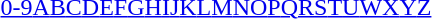<table id="toc" class="toc" summary="Class">
<tr>
<th></th>
</tr>
<tr>
<td style="text-align:center;"><a href='#'>0-9</a><a href='#'>A</a><a href='#'>B</a><a href='#'>C</a><a href='#'>D</a><a href='#'>E</a><a href='#'>F</a><a href='#'>G</a><a href='#'>H</a><a href='#'>I</a><a href='#'>J</a><a href='#'>K</a><a href='#'>L</a><a href='#'>M</a><a href='#'>N</a><a href='#'>O</a><a href='#'>P</a><a href='#'>Q</a><a href='#'>R</a><a href='#'>S</a><a href='#'>T</a><a href='#'>U</a><a href='#'>W</a><a href='#'>X</a><a href='#'>Y</a><a href='#'>Z</a></td>
</tr>
</table>
